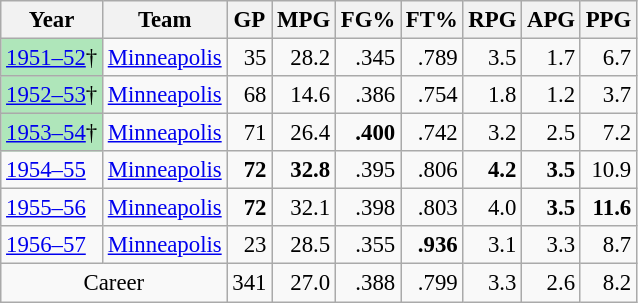<table class="wikitable sortable" style="font-size:95%; text-align:right;">
<tr>
<th>Year</th>
<th>Team</th>
<th>GP</th>
<th>MPG</th>
<th>FG%</th>
<th>FT%</th>
<th>RPG</th>
<th>APG</th>
<th>PPG</th>
</tr>
<tr>
<td style="text-align:left;background:#afe6ba;"><a href='#'>1951–52</a>†</td>
<td style="text-align:left;"><a href='#'>Minneapolis</a></td>
<td>35</td>
<td>28.2</td>
<td>.345</td>
<td>.789</td>
<td>3.5</td>
<td>1.7</td>
<td>6.7</td>
</tr>
<tr>
<td style="text-align:left;background:#afe6ba;"><a href='#'>1952–53</a>†</td>
<td style="text-align:left;"><a href='#'>Minneapolis</a></td>
<td>68</td>
<td>14.6</td>
<td>.386</td>
<td>.754</td>
<td>1.8</td>
<td>1.2</td>
<td>3.7</td>
</tr>
<tr>
<td style="text-align:left;background:#afe6ba;"><a href='#'>1953–54</a>†</td>
<td style="text-align:left;"><a href='#'>Minneapolis</a></td>
<td>71</td>
<td>26.4</td>
<td><strong>.400</strong></td>
<td>.742</td>
<td>3.2</td>
<td>2.5</td>
<td>7.2</td>
</tr>
<tr>
<td style="text-align:left;"><a href='#'>1954–55</a></td>
<td style="text-align:left;"><a href='#'>Minneapolis</a></td>
<td><strong>72</strong></td>
<td><strong>32.8</strong></td>
<td>.395</td>
<td>.806</td>
<td><strong>4.2</strong></td>
<td><strong>3.5</strong></td>
<td>10.9</td>
</tr>
<tr>
<td style="text-align:left;"><a href='#'>1955–56</a></td>
<td style="text-align:left;"><a href='#'>Minneapolis</a></td>
<td><strong>72</strong></td>
<td>32.1</td>
<td>.398</td>
<td>.803</td>
<td>4.0</td>
<td><strong>3.5</strong></td>
<td><strong>11.6</strong></td>
</tr>
<tr>
<td style="text-align:left;"><a href='#'>1956–57</a></td>
<td style="text-align:left;"><a href='#'>Minneapolis</a></td>
<td>23</td>
<td>28.5</td>
<td>.355</td>
<td><strong>.936</strong></td>
<td>3.1</td>
<td>3.3</td>
<td>8.7</td>
</tr>
<tr>
<td colspan="2" style="text-align:center;">Career</td>
<td>341</td>
<td>27.0</td>
<td>.388</td>
<td>.799</td>
<td>3.3</td>
<td>2.6</td>
<td>8.2</td>
</tr>
</table>
